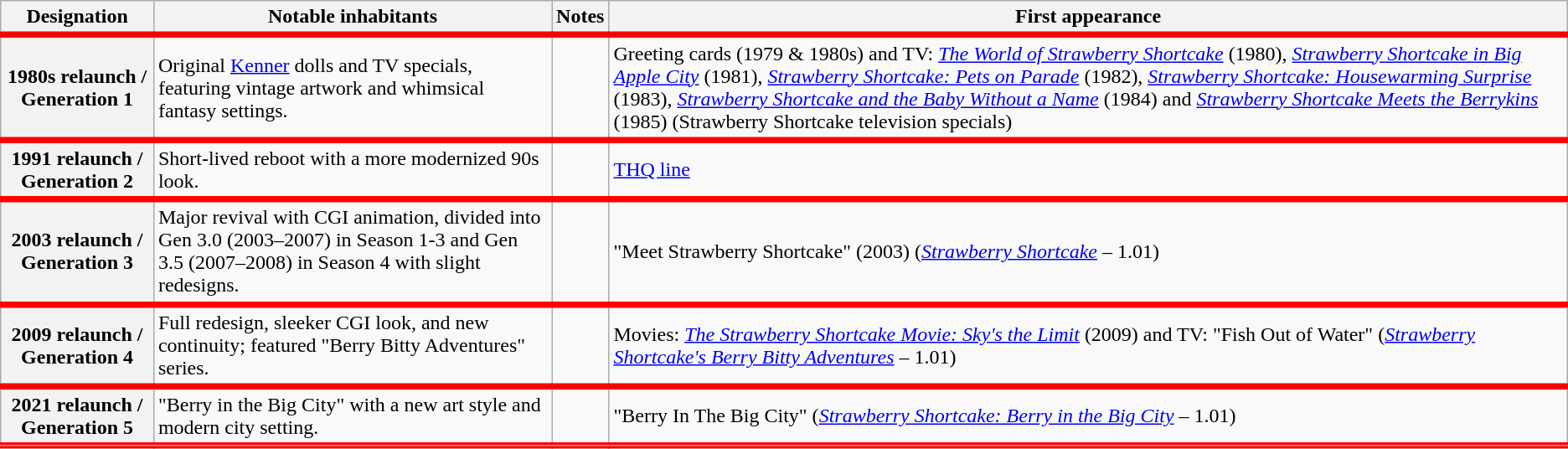<table class="wikitable">
<tr>
<th>Designation</th>
<th>Notable inhabitants</th>
<th>Notes</th>
<th>First appearance</th>
</tr>
<tr style="border-top: solid thick red">
<th>1980s relaunch / Generation 1</th>
<td>Original <a href='#'>Kenner</a> dolls and TV specials, featuring vintage artwork and whimsical fantasy settings.</td>
<td></td>
<td>Greeting cards (1979 & 1980s) and TV: <em><a href='#'>The World of Strawberry Shortcake</a></em> (1980), <em><a href='#'>Strawberry Shortcake in Big Apple City</a></em> (1981), <em><a href='#'>Strawberry Shortcake: Pets on Parade</a></em> (1982), <em><a href='#'>Strawberry Shortcake: Housewarming Surprise</a></em> (1983), <em><a href='#'>Strawberry Shortcake and the Baby Without a Name</a></em> (1984) and <em><a href='#'>Strawberry Shortcake Meets the Berrykins</a></em> (1985) (Strawberry Shortcake television specials)</td>
</tr>
<tr style="border-top: solid thick red">
<th>1991 relaunch / Generation 2</th>
<td>Short-lived reboot with a more modernized 90s look.</td>
<td></td>
<td><a href='#'>THQ line</a></td>
</tr>
<tr style="border-top: solid thick red">
<th>2003 relaunch / Generation 3</th>
<td>Major revival with CGI animation, divided into Gen 3.0 (2003–2007) in Season 1-3 and Gen 3.5 (2007–2008) in Season 4 with slight redesigns.</td>
<td></td>
<td>"Meet Strawberry Shortcake" (2003) (<em><a href='#'>Strawberry Shortcake</a></em> – 1.01)</td>
</tr>
<tr style="border-top: solid thick red">
<th>2009 relaunch / Generation 4</th>
<td>Full redesign, sleeker CGI look, and new continuity; featured "Berry Bitty Adventures" series.</td>
<td></td>
<td>Movies: <em><a href='#'>The Strawberry Shortcake Movie: Sky's the Limit</a></em> (2009) and TV: "Fish Out of Water" (<em><a href='#'>Strawberry Shortcake's Berry Bitty Adventures</a></em> – 1.01)</td>
</tr>
<tr style="border-top: solid thick red">
<th>2021 relaunch / Generation 5</th>
<td>"Berry in the Big City" with a new art style and modern city setting.</td>
<td></td>
<td>"Berry In The Big City" (<em><a href='#'>Strawberry Shortcake: Berry in the Big City</a></em> – 1.01)</td>
</tr>
<tr style="border-top: solid thick red">
</tr>
</table>
